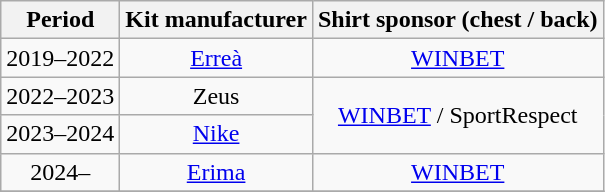<table class="wikitable" style="text-align: center">
<tr>
<th>Period</th>
<th>Kit manufacturer</th>
<th>Shirt sponsor (chest / back)</th>
</tr>
<tr>
<td>2019–2022</td>
<td> <a href='#'>Erreà</a></td>
<td><a href='#'>WINBET</a></td>
</tr>
<tr>
<td>2022–2023</td>
<td> Zeus</td>
<td align="Center" rowspan=2><a href='#'>WINBET</a> / SportRespect</td>
</tr>
<tr>
<td>2023–2024</td>
<td> <a href='#'>Nike</a></td>
</tr>
<tr>
<td>2024–</td>
<td> <a href='#'>Erima</a></td>
<td><a href='#'>WINBET</a></td>
</tr>
<tr>
</tr>
</table>
